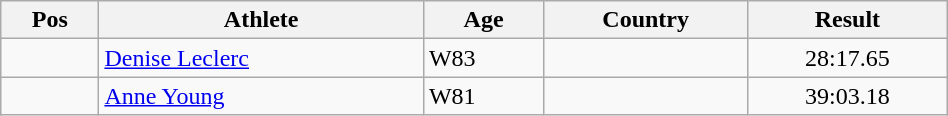<table class="wikitable"  style="text-align:center; width:50%;">
<tr>
<th>Pos</th>
<th>Athlete</th>
<th>Age</th>
<th>Country</th>
<th>Result</th>
</tr>
<tr>
<td align=center></td>
<td align=left><a href='#'>Denise Leclerc</a></td>
<td align=left>W83</td>
<td align=left></td>
<td>28:17.65</td>
</tr>
<tr>
<td align=center></td>
<td align=left><a href='#'>Anne Young</a></td>
<td align=left>W81</td>
<td align=left></td>
<td>39:03.18</td>
</tr>
</table>
